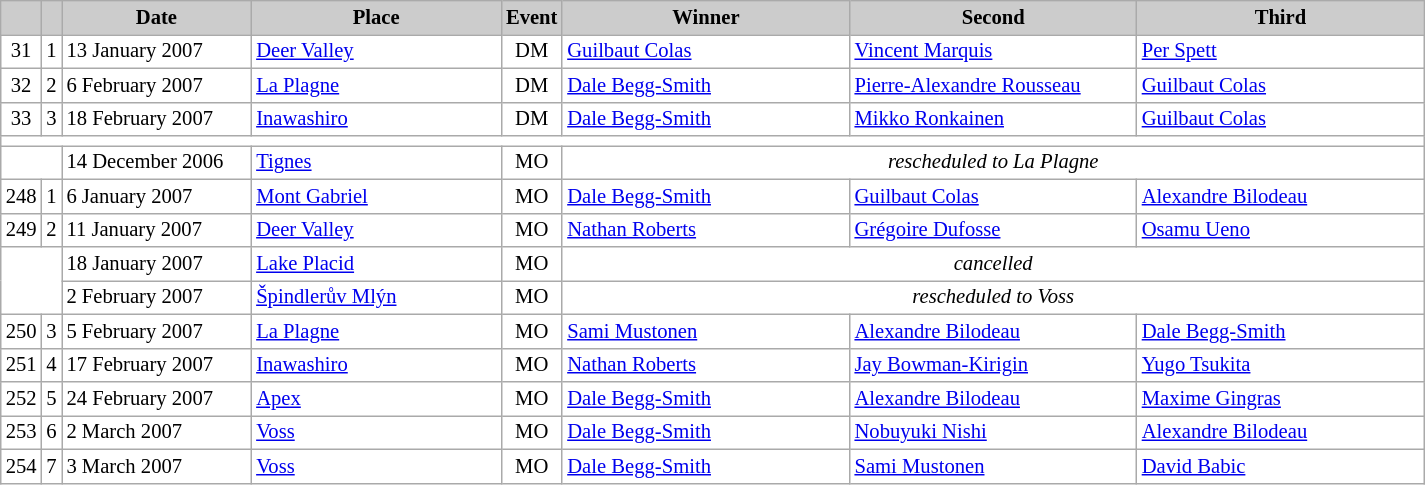<table class="wikitable plainrowheaders" style="background:#fff; font-size:86%; line-height:16px; border:grey solid 1px; border-collapse:collapse;">
<tr style="background:#ccc; text-align:center;">
<th scope="col" style="background:#ccc; width=20 px;"></th>
<th scope="col" style="background:#ccc; width=30 px;"></th>
<th scope="col" style="background:#ccc; width:120px;">Date</th>
<th scope="col" style="background:#ccc; width:160px;">Place</th>
<th scope="col" style="background:#ccc; width:15px;">Event</th>
<th scope="col" style="background:#ccc; width:185px;">Winner</th>
<th scope="col" style="background:#ccc; width:185px;">Second</th>
<th scope="col" style="background:#ccc; width:185px;">Third</th>
</tr>
<tr>
<td align=center>31</td>
<td align=center>1</td>
<td>13 January 2007</td>
<td> <a href='#'>Deer Valley</a></td>
<td align=center>DM</td>
<td> <a href='#'>Guilbaut Colas</a></td>
<td> <a href='#'>Vincent Marquis</a></td>
<td> <a href='#'>Per Spett</a></td>
</tr>
<tr>
<td align=center>32</td>
<td align=center>2</td>
<td>6 February 2007</td>
<td> <a href='#'>La Plagne</a></td>
<td align=center>DM</td>
<td> <a href='#'>Dale Begg-Smith</a></td>
<td> <a href='#'>Pierre-Alexandre Rousseau</a></td>
<td> <a href='#'>Guilbaut Colas</a></td>
</tr>
<tr>
<td align=center>33</td>
<td align=center>3</td>
<td>18 February 2007</td>
<td> <a href='#'>Inawashiro</a></td>
<td align=center>DM</td>
<td> <a href='#'>Dale Begg-Smith</a></td>
<td> <a href='#'>Mikko Ronkainen</a></td>
<td> <a href='#'>Guilbaut Colas</a></td>
</tr>
<tr>
<td colspan=8></td>
</tr>
<tr>
<td colspan=2></td>
<td>14 December 2006</td>
<td> <a href='#'>Tignes</a></td>
<td align=center>MO</td>
<td colspan=3 align=center><em>rescheduled to La Plagne</em></td>
</tr>
<tr>
<td align=center>248</td>
<td align=center>1</td>
<td>6 January 2007</td>
<td> <a href='#'>Mont Gabriel</a></td>
<td align=center>MO</td>
<td> <a href='#'>Dale Begg-Smith</a></td>
<td> <a href='#'>Guilbaut Colas</a></td>
<td> <a href='#'>Alexandre Bilodeau</a></td>
</tr>
<tr>
<td align=center>249</td>
<td align=center>2</td>
<td>11 January 2007</td>
<td> <a href='#'>Deer Valley</a></td>
<td align=center>MO</td>
<td> <a href='#'>Nathan Roberts</a></td>
<td> <a href='#'>Grégoire Dufosse</a></td>
<td> <a href='#'>Osamu Ueno</a></td>
</tr>
<tr>
<td colspan=2 rowspan=2></td>
<td>18 January 2007</td>
<td> <a href='#'>Lake Placid</a></td>
<td align=center>MO</td>
<td colspan=3 align=center><em>cancelled</em></td>
</tr>
<tr>
<td>2 February 2007</td>
<td> <a href='#'>Špindlerův Mlýn</a></td>
<td align=center>MO</td>
<td colspan=3 align=center><em>rescheduled to Voss</em></td>
</tr>
<tr>
<td align=center>250</td>
<td align=center>3</td>
<td>5 February 2007<small></small></td>
<td> <a href='#'>La Plagne</a></td>
<td align=center>MO</td>
<td> <a href='#'>Sami Mustonen</a></td>
<td> <a href='#'>Alexandre Bilodeau</a></td>
<td> <a href='#'>Dale Begg-Smith</a></td>
</tr>
<tr>
<td align=center>251</td>
<td align=center>4</td>
<td>17 February 2007</td>
<td> <a href='#'>Inawashiro</a></td>
<td align=center>MO</td>
<td> <a href='#'>Nathan Roberts</a></td>
<td> <a href='#'>Jay Bowman-Kirigin</a></td>
<td> <a href='#'>Yugo Tsukita</a></td>
</tr>
<tr>
<td align=center>252</td>
<td align=center>5</td>
<td>24 February 2007</td>
<td> <a href='#'>Apex</a></td>
<td align=center>MO</td>
<td> <a href='#'>Dale Begg-Smith</a></td>
<td> <a href='#'>Alexandre Bilodeau</a></td>
<td> <a href='#'>Maxime Gingras</a></td>
</tr>
<tr>
<td align=center>253</td>
<td align=center>6</td>
<td>2 March 2007<small></small></td>
<td> <a href='#'>Voss</a></td>
<td align=center>MO</td>
<td> <a href='#'>Dale Begg-Smith</a></td>
<td> <a href='#'>Nobuyuki Nishi</a></td>
<td> <a href='#'>Alexandre Bilodeau</a></td>
</tr>
<tr>
<td align=center>254</td>
<td align=center>7</td>
<td>3 March 2007</td>
<td> <a href='#'>Voss</a></td>
<td align=center>MO</td>
<td> <a href='#'>Dale Begg-Smith</a></td>
<td> <a href='#'>Sami Mustonen</a></td>
<td> <a href='#'>David Babic</a></td>
</tr>
</table>
